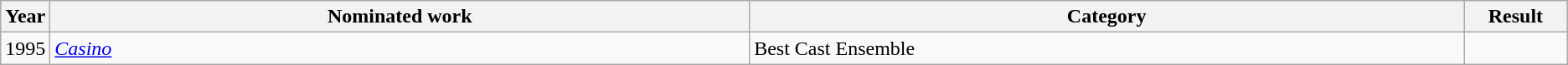<table class="wikitable sortable">
<tr>
<th scope="col" style="width:1em;">Year</th>
<th scope="col" style="width:39em;">Nominated work</th>
<th scope="col" style="width:40em;">Category</th>
<th scope="col" style="width:5em;">Result</th>
</tr>
<tr>
<td>1995</td>
<td><em><a href='#'>Casino</a></em></td>
<td>Best Cast Ensemble</td>
<td></td>
</tr>
</table>
